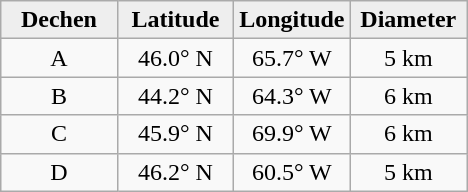<table class="wikitable">
<tr>
<th width="25%" style="background:#eeeeee;">Dechen</th>
<th width="25%" style="background:#eeeeee;">Latitude</th>
<th width="25%" style="background:#eeeeee;">Longitude</th>
<th width="25%" style="background:#eeeeee;">Diameter</th>
</tr>
<tr>
<td align="center">A</td>
<td align="center">46.0° N</td>
<td align="center">65.7° W</td>
<td align="center">5 km</td>
</tr>
<tr>
<td align="center">B</td>
<td align="center">44.2° N</td>
<td align="center">64.3° W</td>
<td align="center">6 km</td>
</tr>
<tr>
<td align="center">C</td>
<td align="center">45.9° N</td>
<td align="center">69.9° W</td>
<td align="center">6 km</td>
</tr>
<tr>
<td align="center">D</td>
<td align="center">46.2° N</td>
<td align="center">60.5° W</td>
<td align="center">5 km</td>
</tr>
</table>
